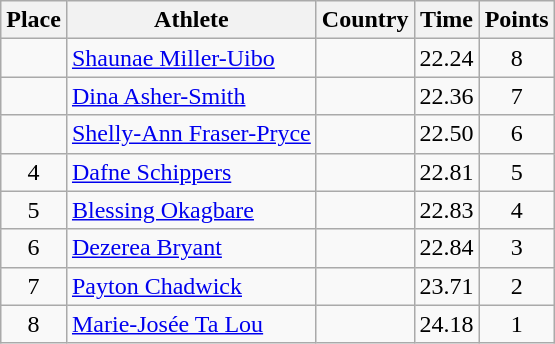<table class="wikitable">
<tr>
<th>Place</th>
<th>Athlete</th>
<th>Country</th>
<th>Time</th>
<th>Points</th>
</tr>
<tr>
<td align=center></td>
<td><a href='#'>Shaunae Miller-Uibo</a></td>
<td></td>
<td>22.24</td>
<td align=center>8</td>
</tr>
<tr>
<td align=center></td>
<td><a href='#'>Dina Asher-Smith</a></td>
<td></td>
<td>22.36</td>
<td align=center>7</td>
</tr>
<tr>
<td align=center></td>
<td><a href='#'>Shelly-Ann Fraser-Pryce</a></td>
<td></td>
<td>22.50</td>
<td align=center>6</td>
</tr>
<tr>
<td align=center>4</td>
<td><a href='#'>Dafne Schippers</a></td>
<td></td>
<td>22.81</td>
<td align=center>5</td>
</tr>
<tr>
<td align=center>5</td>
<td><a href='#'>Blessing Okagbare</a></td>
<td></td>
<td>22.83</td>
<td align=center>4</td>
</tr>
<tr>
<td align=center>6</td>
<td><a href='#'>Dezerea Bryant</a></td>
<td></td>
<td>22.84</td>
<td align=center>3</td>
</tr>
<tr>
<td align=center>7</td>
<td><a href='#'>Payton Chadwick</a></td>
<td></td>
<td>23.71</td>
<td align=center>2</td>
</tr>
<tr>
<td align=center>8</td>
<td><a href='#'>Marie-Josée Ta Lou</a></td>
<td></td>
<td>24.18</td>
<td align=center>1</td>
</tr>
</table>
